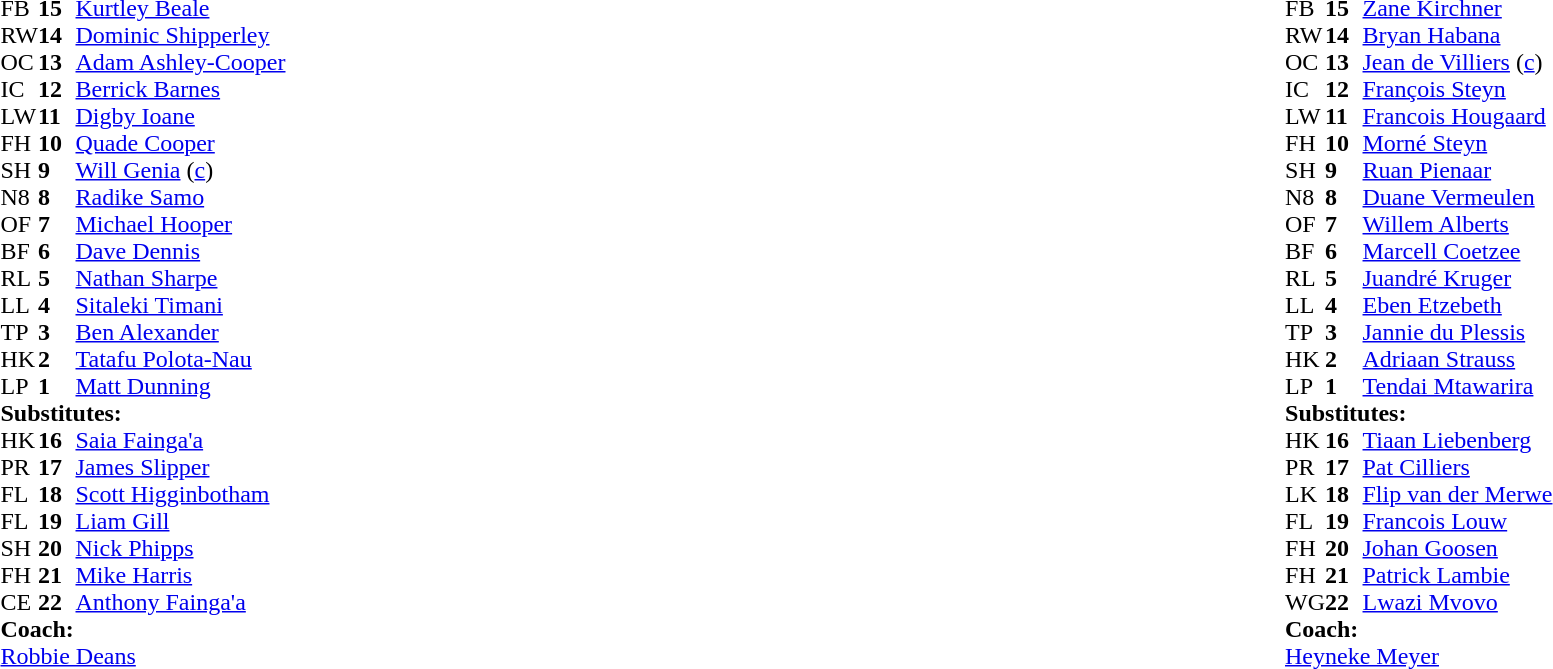<table style="width:100%">
<tr>
<td style="vertical-align:top; width:50%;"><br><table style="font-size: 100%" cellspacing="0" cellpadding="0">
<tr>
<th width="25"></th>
<th width="25"></th>
</tr>
<tr>
<td>FB</td>
<td><strong>15</strong></td>
<td><a href='#'>Kurtley Beale</a></td>
<td></td>
<td></td>
</tr>
<tr>
<td>RW</td>
<td><strong>14</strong></td>
<td><a href='#'>Dominic Shipperley</a></td>
</tr>
<tr>
<td>OC</td>
<td><strong>13</strong></td>
<td><a href='#'>Adam Ashley-Cooper</a></td>
</tr>
<tr>
<td>IC</td>
<td><strong>12</strong></td>
<td><a href='#'>Berrick Barnes</a></td>
<td></td>
<td></td>
</tr>
<tr>
<td>LW</td>
<td><strong>11</strong></td>
<td><a href='#'>Digby Ioane</a></td>
</tr>
<tr>
<td>FH</td>
<td><strong>10</strong></td>
<td><a href='#'>Quade Cooper</a></td>
</tr>
<tr>
<td>SH</td>
<td><strong>9</strong></td>
<td><a href='#'>Will Genia</a> (<a href='#'>c</a>)</td>
<td></td>
<td></td>
</tr>
<tr>
<td>N8</td>
<td><strong>8</strong></td>
<td><a href='#'>Radike Samo</a></td>
<td></td>
<td></td>
</tr>
<tr>
<td>OF</td>
<td><strong>7</strong></td>
<td><a href='#'>Michael Hooper</a></td>
</tr>
<tr>
<td>BF</td>
<td><strong>6</strong></td>
<td><a href='#'>Dave Dennis</a></td>
</tr>
<tr>
<td>RL</td>
<td><strong>5</strong></td>
<td><a href='#'>Nathan Sharpe</a></td>
</tr>
<tr>
<td>LL</td>
<td><strong>4</strong></td>
<td><a href='#'>Sitaleki Timani</a></td>
<td></td>
<td></td>
</tr>
<tr>
<td>TP</td>
<td><strong>3</strong></td>
<td><a href='#'>Ben Alexander</a></td>
<td></td>
<td></td>
<td></td>
</tr>
<tr>
<td>HK</td>
<td><strong>2</strong></td>
<td><a href='#'>Tatafu Polota-Nau</a></td>
<td></td>
<td></td>
</tr>
<tr>
<td>LP</td>
<td><strong>1</strong></td>
<td><a href='#'>Matt Dunning</a></td>
<td></td>
<td></td>
<td></td>
</tr>
<tr>
<td colspan=3><strong>Substitutes:</strong></td>
</tr>
<tr>
<td>HK</td>
<td><strong>16</strong></td>
<td><a href='#'>Saia Fainga'a</a></td>
<td></td>
<td></td>
</tr>
<tr>
<td>PR</td>
<td><strong>17</strong></td>
<td><a href='#'>James Slipper</a></td>
<td></td>
<td></td>
</tr>
<tr>
<td>FL</td>
<td><strong>18</strong></td>
<td><a href='#'>Scott Higginbotham</a></td>
<td></td>
<td></td>
</tr>
<tr>
<td>FL</td>
<td><strong>19</strong></td>
<td><a href='#'>Liam Gill</a></td>
<td></td>
<td></td>
</tr>
<tr>
<td>SH</td>
<td><strong>20</strong></td>
<td><a href='#'>Nick Phipps</a></td>
<td></td>
<td></td>
</tr>
<tr>
<td>FH</td>
<td><strong>21</strong></td>
<td><a href='#'>Mike Harris</a></td>
<td></td>
<td></td>
</tr>
<tr>
<td>CE</td>
<td><strong>22</strong></td>
<td><a href='#'>Anthony Fainga'a</a></td>
<td></td>
<td></td>
</tr>
<tr>
<td colspan="3"><strong>Coach:</strong></td>
</tr>
<tr>
<td colspan="4"> <a href='#'>Robbie Deans</a></td>
</tr>
</table>
</td>
<td style="vertical-align:top"></td>
<td style="vertical-align:top; width:50%;"><br><table cellspacing="0" cellpadding="0" style="font-size:100%; margin:auto;">
<tr>
<th width="25"></th>
<th width="25"></th>
</tr>
<tr>
<td>FB</td>
<td><strong>15</strong></td>
<td><a href='#'>Zane Kirchner</a></td>
<td></td>
<td></td>
</tr>
<tr>
<td>RW</td>
<td><strong>14</strong></td>
<td><a href='#'>Bryan Habana</a></td>
<td></td>
<td></td>
</tr>
<tr>
<td>OC</td>
<td><strong>13</strong></td>
<td><a href='#'>Jean de Villiers</a> (<a href='#'>c</a>)</td>
</tr>
<tr>
<td>IC</td>
<td><strong>12</strong></td>
<td><a href='#'>François Steyn</a></td>
</tr>
<tr>
<td>LW</td>
<td><strong>11</strong></td>
<td><a href='#'>Francois Hougaard</a></td>
</tr>
<tr>
<td>FH</td>
<td><strong>10</strong></td>
<td><a href='#'>Morné Steyn</a></td>
<td></td>
<td></td>
</tr>
<tr>
<td>SH</td>
<td><strong>9</strong></td>
<td><a href='#'>Ruan Pienaar</a></td>
</tr>
<tr>
<td>N8</td>
<td><strong>8</strong></td>
<td><a href='#'>Duane Vermeulen</a></td>
<td></td>
<td></td>
<td></td>
</tr>
<tr>
<td>OF</td>
<td><strong>7</strong></td>
<td><a href='#'>Willem Alberts</a></td>
</tr>
<tr>
<td>BF</td>
<td><strong>6</strong></td>
<td><a href='#'>Marcell Coetzee</a></td>
<td></td>
<td></td>
</tr>
<tr>
<td>RL</td>
<td><strong>5</strong></td>
<td><a href='#'>Juandré Kruger</a></td>
</tr>
<tr>
<td>LL</td>
<td><strong>4</strong></td>
<td><a href='#'>Eben Etzebeth</a></td>
<td></td>
<td></td>
</tr>
<tr>
<td>TP</td>
<td><strong>3</strong></td>
<td><a href='#'>Jannie du Plessis</a></td>
<td></td>
<td></td>
<td></td>
<td></td>
</tr>
<tr>
<td>HK</td>
<td><strong>2</strong></td>
<td><a href='#'>Adriaan Strauss</a></td>
<td></td>
<td></td>
</tr>
<tr>
<td>LP</td>
<td><strong>1</strong></td>
<td><a href='#'>Tendai Mtawarira</a></td>
<td></td>
</tr>
<tr>
<td colspan=3><strong>Substitutes:</strong></td>
</tr>
<tr>
<td>HK</td>
<td><strong>16</strong></td>
<td><a href='#'>Tiaan Liebenberg</a></td>
<td></td>
<td></td>
</tr>
<tr>
<td>PR</td>
<td><strong>17</strong></td>
<td><a href='#'>Pat Cilliers</a></td>
<td></td>
<td></td>
<td></td>
<td></td>
</tr>
<tr>
<td>LK</td>
<td><strong>18</strong></td>
<td><a href='#'>Flip van der Merwe</a></td>
<td></td>
<td></td>
</tr>
<tr>
<td>FL</td>
<td><strong>19</strong></td>
<td><a href='#'>Francois Louw</a></td>
<td></td>
<td></td>
</tr>
<tr>
<td>FH</td>
<td><strong>20</strong></td>
<td><a href='#'>Johan Goosen</a></td>
<td></td>
<td></td>
</tr>
<tr>
<td>FH</td>
<td><strong>21</strong></td>
<td><a href='#'>Patrick Lambie</a></td>
<td></td>
<td></td>
</tr>
<tr>
<td>WG</td>
<td><strong>22</strong></td>
<td><a href='#'>Lwazi Mvovo</a></td>
<td></td>
<td></td>
</tr>
<tr>
<td colspan="3"><strong>Coach:</strong></td>
</tr>
<tr>
<td colspan="4"> <a href='#'>Heyneke Meyer</a></td>
</tr>
</table>
</td>
</tr>
</table>
